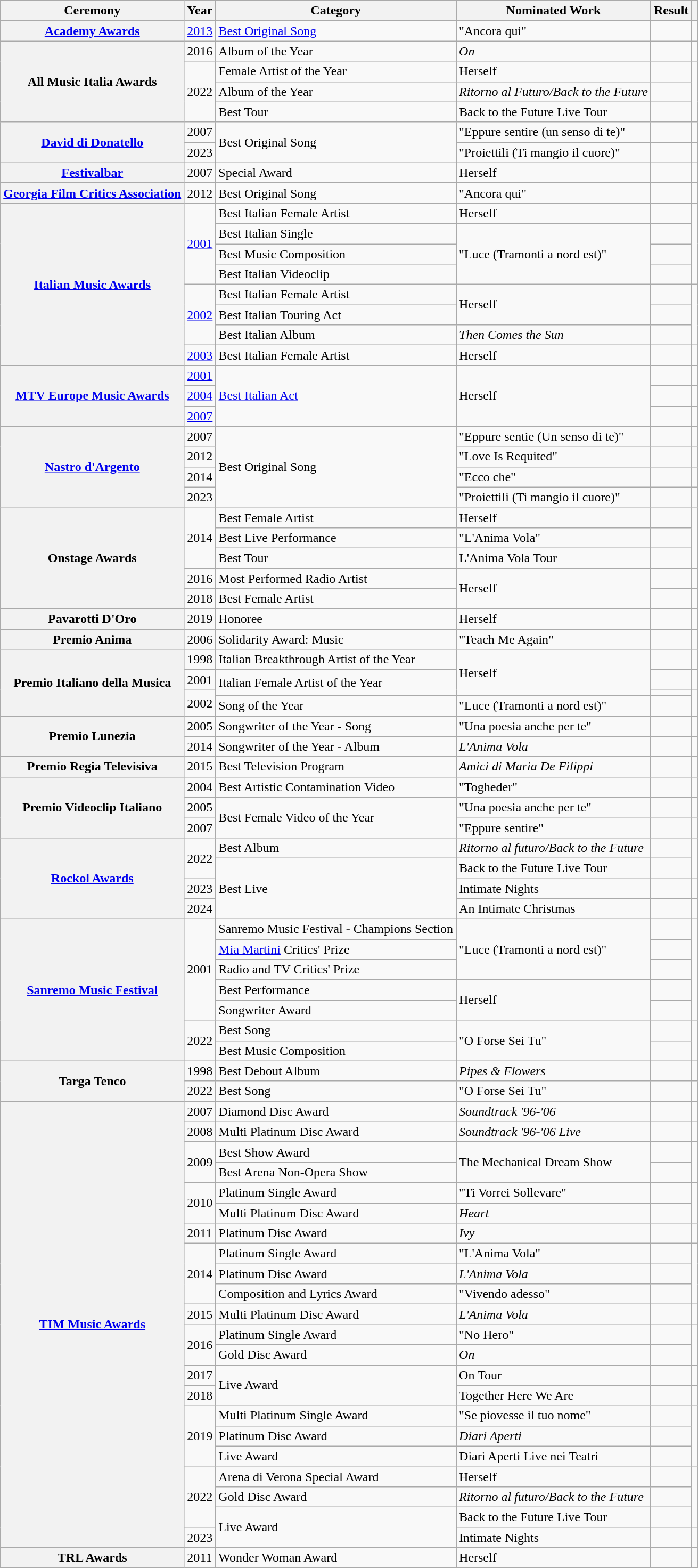<table class="wikitable">
<tr>
<th>Ceremony</th>
<th>Year</th>
<th>Category</th>
<th>Nominated Work</th>
<th>Result</th>
<th></th>
</tr>
<tr>
<th rowspan="1"><a href='#'>Academy Awards</a></th>
<td rowspan="1"><a href='#'>2013</a></td>
<td><a href='#'>Best Original Song</a></td>
<td>"Ancora qui"</td>
<td></td>
<td></td>
</tr>
<tr>
<th rowspan="4">All Music Italia Awards</th>
<td rowspan="1">2016</td>
<td>Album of the Year</td>
<td><em>On</em></td>
<td></td>
<td></td>
</tr>
<tr>
<td rowspan="3">2022</td>
<td>Female Artist of the Year</td>
<td>Herself</td>
<td></td>
<td rowspan="3"></td>
</tr>
<tr>
<td>Album of the Year</td>
<td><em>Ritorno al Futuro/Back to the Future</em></td>
<td></td>
</tr>
<tr>
<td>Best Tour</td>
<td>Back to the Future Live Tour</td>
<td></td>
</tr>
<tr>
<th rowspan="2"><a href='#'>David di Donatello</a></th>
<td>2007</td>
<td rowspan="2">Best Original Song</td>
<td>"Eppure sentire (un senso di te)" </td>
<td></td>
<td></td>
</tr>
<tr>
<td>2023</td>
<td>"Proiettili (Ti mangio il cuore)" </td>
<td></td>
<td></td>
</tr>
<tr>
<th rowspan="1"><a href='#'>Festivalbar</a></th>
<td>2007</td>
<td>Special Award</td>
<td rowspan="1">Herself</td>
<td></td>
<td></td>
</tr>
<tr>
<th rowspan="1"><a href='#'>Georgia Film Critics Association</a></th>
<td>2012</td>
<td>Best Original Song</td>
<td rowspan="1">"Ancora qui"</td>
<td></td>
<td></td>
</tr>
<tr>
<th rowspan="8"><a href='#'>Italian Music Awards</a></th>
<td rowspan="4"><a href='#'>2001</a></td>
<td>Best Italian Female Artist</td>
<td>Herself</td>
<td></td>
<td rowspan="4"></td>
</tr>
<tr>
<td>Best Italian Single</td>
<td rowspan="3">"Luce (Tramonti a nord est)"</td>
<td></td>
</tr>
<tr>
<td>Best Music Composition</td>
<td></td>
</tr>
<tr>
<td>Best Italian Videoclip</td>
<td></td>
</tr>
<tr>
<td rowspan="3"><a href='#'>2002</a></td>
<td>Best Italian Female Artist</td>
<td rowspan="2">Herself</td>
<td></td>
<td rowspan="3"></td>
</tr>
<tr>
<td>Best Italian Touring Act</td>
<td></td>
</tr>
<tr>
<td>Best Italian Album</td>
<td><em>Then Comes the Sun</em></td>
<td></td>
</tr>
<tr>
<td rowspan="1"><a href='#'>2003</a></td>
<td rowspan="1">Best Italian Female Artist</td>
<td rowspan="1">Herself</td>
<td></td>
<td rowspan="1"></td>
</tr>
<tr>
<th rowspan="3"><a href='#'>MTV Europe Music Awards</a></th>
<td><a href='#'>2001</a></td>
<td rowspan="3"><a href='#'>Best Italian Act</a></td>
<td rowspan="3">Herself</td>
<td></td>
<td></td>
</tr>
<tr>
<td><a href='#'>2004</a></td>
<td></td>
<td></td>
</tr>
<tr>
<td><a href='#'>2007</a></td>
<td></td>
<td></td>
</tr>
<tr>
<th rowspan="4"><a href='#'>Nastro d'Argento</a></th>
<td>2007</td>
<td rowspan="4">Best Original Song</td>
<td>"Eppure sentie (Un senso di te)"</td>
<td></td>
<td></td>
</tr>
<tr>
<td>2012</td>
<td>"Love Is Requited"</td>
<td></td>
<td></td>
</tr>
<tr>
<td>2014</td>
<td>"Ecco che"</td>
<td></td>
<td></td>
</tr>
<tr>
<td>2023</td>
<td>"Proiettili (Ti mangio il cuore)" </td>
<td></td>
<td></td>
</tr>
<tr>
<th rowspan="5">Onstage Awards</th>
<td rowspan="3">2014</td>
<td>Best Female Artist</td>
<td>Herself</td>
<td></td>
<td rowspan="3"></td>
</tr>
<tr>
<td>Best Live Performance</td>
<td>"L'Anima Vola"</td>
<td></td>
</tr>
<tr>
<td>Best Tour</td>
<td>L'Anima Vola Tour</td>
<td></td>
</tr>
<tr>
<td>2016</td>
<td>Most Performed Radio Artist</td>
<td rowspan="2">Herself</td>
<td></td>
<td></td>
</tr>
<tr>
<td>2018</td>
<td>Best Female Artist</td>
<td></td>
<td></td>
</tr>
<tr>
<th rowspan="1">Pavarotti D'Oro</th>
<td>2019</td>
<td>Honoree</td>
<td rowspan="1">Herself</td>
<td></td>
<td></td>
</tr>
<tr>
<th rowspan="1">Premio Anima</th>
<td>2006</td>
<td>Solidarity Award: Music</td>
<td rowspan="1">"Teach Me Again" </td>
<td></td>
<td></td>
</tr>
<tr>
<th rowspan="4">Premio Italiano della Musica</th>
<td>1998</td>
<td>Italian Breakthrough Artist of the Year</td>
<td rowspan="3">Herself</td>
<td></td>
<td></td>
</tr>
<tr>
<td>2001</td>
<td rowspan="2">Italian Female Artist of the Year</td>
<td></td>
<td></td>
</tr>
<tr>
<td rowspan="2">2002</td>
<td></td>
<td rowspan="2"></td>
</tr>
<tr>
<td>Song of the Year</td>
<td>"Luce (Tramonti a nord est)"</td>
<td></td>
</tr>
<tr>
<th rowspan="2">Premio Lunezia</th>
<td>2005</td>
<td>Songwriter of the Year - Song</td>
<td>"Una poesia anche per te"</td>
<td></td>
<td></td>
</tr>
<tr>
<td>2014</td>
<td>Songwriter of the Year - Album</td>
<td><em>L'Anima Vola</em></td>
<td></td>
<td></td>
</tr>
<tr>
<th rowspan="1">Premio Regia Televisiva</th>
<td>2015</td>
<td>Best Television Program</td>
<td rowspan="1"><em>Amici di Maria De Filippi</em> </td>
<td></td>
<td></td>
</tr>
<tr>
<th rowspan="3">Premio Videoclip Italiano</th>
<td>2004</td>
<td>Best Artistic Contamination Video</td>
<td rowspan="1">"Togheder"</td>
<td></td>
<td></td>
</tr>
<tr>
<td>2005</td>
<td rowspan="2">Best Female Video of the Year</td>
<td>"Una poesia anche per te"</td>
<td></td>
<td></td>
</tr>
<tr>
<td>2007</td>
<td>"Eppure sentire"</td>
<td></td>
<td></td>
</tr>
<tr>
<th rowspan="4"><a href='#'>Rockol Awards</a></th>
<td rowspan="2">2022</td>
<td>Best Album</td>
<td><em>Ritorno al futuro/Back to the Future</em></td>
<td></td>
<td rowspan="2"></td>
</tr>
<tr>
<td rowspan="3">Best Live</td>
<td>Back to the Future Live Tour</td>
<td></td>
</tr>
<tr>
<td>2023</td>
<td>Intimate Nights</td>
<td></td>
<td></td>
</tr>
<tr>
<td>2024</td>
<td>An Intimate Christmas</td>
<td></td>
<td></td>
</tr>
<tr>
<th rowspan="7"><a href='#'>Sanremo Music Festival</a></th>
<td rowspan="5">2001</td>
<td>Sanremo Music Festival - Champions Section</td>
<td rowspan="3">"Luce (Tramonti a nord est)"</td>
<td></td>
<td rowspan="5"></td>
</tr>
<tr>
<td><a href='#'>Mia Martini</a> Critics' Prize</td>
<td></td>
</tr>
<tr>
<td>Radio and TV Critics' Prize</td>
<td></td>
</tr>
<tr>
<td>Best Performance</td>
<td rowspan="2">Herself</td>
<td></td>
</tr>
<tr>
<td>Songwriter Award</td>
<td></td>
</tr>
<tr>
<td rowspan="2">2022</td>
<td>Best Song</td>
<td rowspan="2">"O Forse Sei Tu"</td>
<td></td>
<td rowspan="2"></td>
</tr>
<tr>
<td>Best Music Composition</td>
<td></td>
</tr>
<tr>
<th rowspan="2">Targa Tenco</th>
<td>1998</td>
<td>Best Debout Album</td>
<td><em>Pipes & Flowers</em></td>
<td></td>
<td></td>
</tr>
<tr>
<td>2022</td>
<td>Best Song</td>
<td>"O Forse Sei Tu" </td>
<td></td>
<td></td>
</tr>
<tr>
<th rowspan="22"><a href='#'>TIM Music Awards</a></th>
<td>2007</td>
<td>Diamond Disc Award</td>
<td rowspan="1"><em>Soundtrack '96-'06</em></td>
<td></td>
<td></td>
</tr>
<tr>
<td>2008</td>
<td>Multi Platinum Disc Award</td>
<td rowspan="1"><em>Soundtrack '96-'06 Live</em></td>
<td></td>
<td></td>
</tr>
<tr>
<td rowspan="2">2009</td>
<td>Best Show Award</td>
<td rowspan="2">The Mechanical Dream Show</td>
<td></td>
<td rowspan="2"></td>
</tr>
<tr>
<td>Best Arena Non-Opera Show</td>
<td></td>
</tr>
<tr>
<td rowspan="2">2010</td>
<td>Platinum Single Award</td>
<td>"Ti Vorrei Sollevare" </td>
<td></td>
<td rowspan="2"></td>
</tr>
<tr>
<td>Multi Platinum Disc Award</td>
<td><em>Heart</em></td>
<td></td>
</tr>
<tr>
<td>2011</td>
<td>Platinum Disc Award</td>
<td><em>Ivy</em></td>
<td></td>
<td></td>
</tr>
<tr>
<td rowspan="3">2014</td>
<td>Platinum Single Award</td>
<td>"L'Anima Vola"</td>
<td></td>
<td rowspan="3"></td>
</tr>
<tr>
<td>Platinum Disc Award</td>
<td><em>L'Anima Vola</em></td>
<td></td>
</tr>
<tr>
<td>Composition and Lyrics Award</td>
<td>"Vivendo adesso" </td>
<td></td>
</tr>
<tr>
<td>2015</td>
<td>Multi Platinum Disc Award</td>
<td><em>L'Anima Vola</em></td>
<td></td>
<td></td>
</tr>
<tr>
<td rowspan="2">2016</td>
<td>Platinum Single Award</td>
<td>"No Hero"</td>
<td></td>
<td rowspan="2"></td>
</tr>
<tr>
<td>Gold Disc Award</td>
<td><em>On</em></td>
<td></td>
</tr>
<tr>
<td>2017</td>
<td rowspan="2">Live Award</td>
<td>On Tour</td>
<td></td>
<td></td>
</tr>
<tr>
<td>2018</td>
<td>Together Here We Are</td>
<td></td>
<td></td>
</tr>
<tr>
<td rowspan="3">2019</td>
<td>Multi Platinum Single Award</td>
<td>"Se piovesse il tuo nome"</td>
<td></td>
<td rowspan="3"></td>
</tr>
<tr>
<td>Platinum Disc Award</td>
<td><em>Diari Aperti</em></td>
<td></td>
</tr>
<tr>
<td>Live Award</td>
<td>Diari Aperti Live nei Teatri</td>
<td></td>
</tr>
<tr>
<td rowspan="3">2022</td>
<td>Arena di Verona Special Award</td>
<td>Herself</td>
<td></td>
<td rowspan="3"></td>
</tr>
<tr>
<td>Gold Disc Award</td>
<td><em>Ritorno al futuro/Back to the Future</em></td>
<td></td>
</tr>
<tr>
<td rowspan="2">Live Award</td>
<td>Back to the Future Live Tour</td>
<td></td>
</tr>
<tr>
<td>2023</td>
<td>Intimate Nights</td>
<td></td>
<td></td>
</tr>
<tr>
<th>TRL Awards</th>
<td>2011</td>
<td>Wonder Woman Award</td>
<td>Herself</td>
<td></td>
<td></td>
</tr>
</table>
